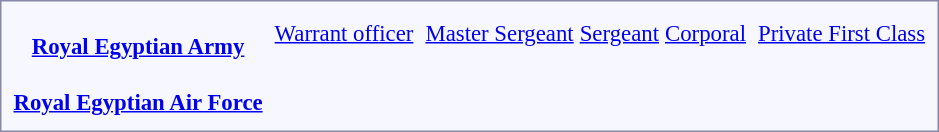<table style="border:1px solid #8888aa; background-color:#f7f8ff; padding:5px; font-size:95%; margin: 0px 12px 12px 0px;">
<tr style="text-align:center;">
<td rowspan=3><strong> <a href='#'>Royal Egyptian Army</a></strong></td>
<td colspan=6 rowspan=3></td>
<td colspan=2></td>
<td colspan=2 rowspan=3></td>
<td colspan=6></td>
<td colspan=6></td>
<td colspan=4></td>
<td colspan=8 rowspan=3></td>
<td colspan=2></td>
</tr>
<tr style="text-align:center;">
<td colspan=2><a href='#'>Warrant officer</a></td>
<td colspan=6><a href='#'>Master Sergeant</a></td>
<td colspan=6><a href='#'>Sergeant</a></td>
<td colspan=4><a href='#'>Corporal</a></td>
<td colspan=2><a href='#'>Private First Class</a></td>
</tr>
<tr style="text-align:center;">
<td colspan=2><br></td>
<td colspan=6><br></td>
<td colspan=6><br></td>
<td colspan=4><br></td>
<td colspan=2><br></td>
</tr>
<tr style="text-align:center;">
<td rowspan=2><strong> <a href='#'>Royal Egyptian Air Force</a></strong></td>
<td colspan=6 rowspan=2></td>
<td colspan=2></td>
<td colspan=2 rowspan=2></td>
<td colspan=6></td>
<td colspan=6></td>
<td colspan=4></td>
<td colspan=8 rowspan=2></td>
<td colspan=2></td>
</tr>
<tr style="text-align:center;">
<td colspan=2><br></td>
<td colspan=6><br></td>
<td colspan=6><br></td>
<td colspan=4><br></td>
<td colspan=2><br></td>
</tr>
</table>
